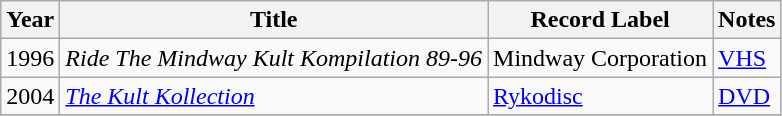<table class="wikitable">
<tr>
<th>Year</th>
<th>Title</th>
<th>Record Label</th>
<th>Notes</th>
</tr>
<tr>
<td>1996</td>
<td><em>Ride The Mindway Kult Kompilation 89-96</em></td>
<td>Mindway Corporation</td>
<td><a href='#'>VHS</a></td>
</tr>
<tr>
<td>2004</td>
<td><em><a href='#'>The Kult Kollection</a></em></td>
<td><a href='#'>Rykodisc</a></td>
<td><a href='#'>DVD</a></td>
</tr>
<tr>
</tr>
</table>
